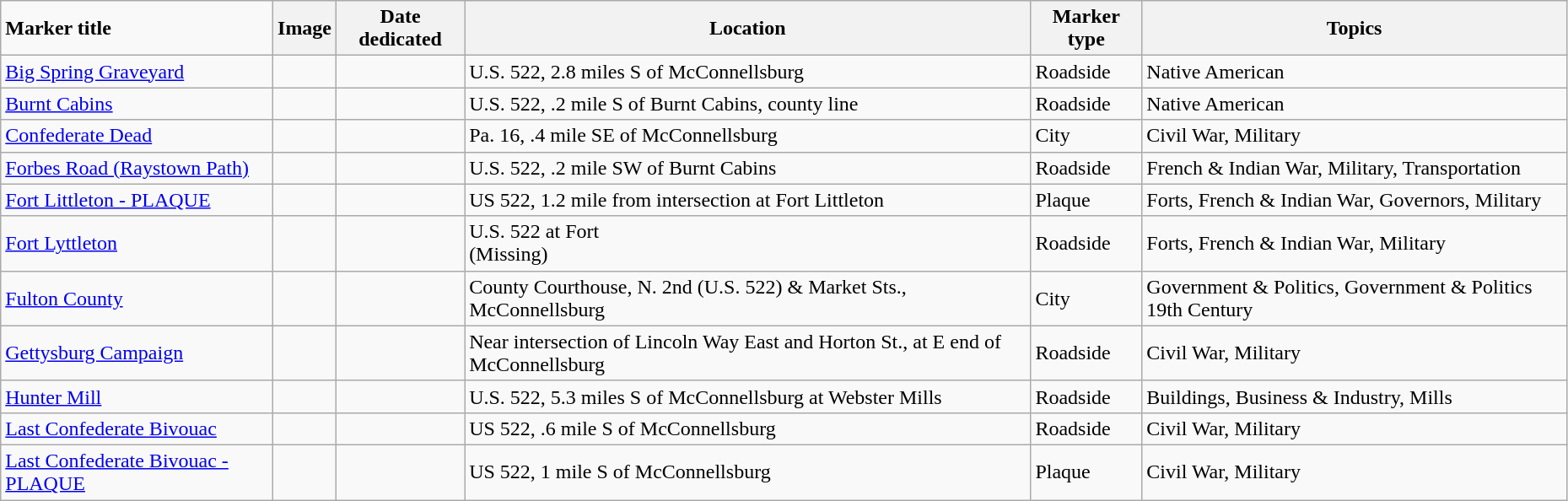<table class="wikitable sortable" style="width:98%">
<tr>
<td><strong>Marker title</strong></td>
<th class="unsortable"><strong>Image</strong></th>
<th><strong>Date dedicated</strong></th>
<th><strong>Location</strong></th>
<th><strong>Marker type</strong></th>
<th><strong>Topics</strong></th>
</tr>
<tr ->
<td><a href='#'>Big Spring Graveyard</a></td>
<td></td>
<td></td>
<td>U.S. 522, 2.8 miles S of McConnellsburg<br><small></small></td>
<td>Roadside</td>
<td>Native American</td>
</tr>
<tr ->
<td><a href='#'>Burnt Cabins</a></td>
<td></td>
<td></td>
<td>U.S. 522, .2 mile S of Burnt Cabins, county line<br><small></small></td>
<td>Roadside</td>
<td>Native American</td>
</tr>
<tr ->
<td><a href='#'>Confederate Dead</a></td>
<td></td>
<td></td>
<td>Pa. 16, .4 mile SE of McConnellsburg<br><small></small></td>
<td>City</td>
<td>Civil War, Military</td>
</tr>
<tr ->
<td><a href='#'>Forbes Road (Raystown Path)</a></td>
<td></td>
<td></td>
<td>U.S. 522, .2 mile SW of Burnt Cabins<br><small></small></td>
<td>Roadside</td>
<td>French & Indian War, Military, Transportation</td>
</tr>
<tr ->
<td><a href='#'>Fort Littleton - PLAQUE</a></td>
<td></td>
<td></td>
<td>US 522, 1.2 mile from intersection at Fort Littleton<br><small></small></td>
<td>Plaque</td>
<td>Forts, French & Indian War, Governors, Military</td>
</tr>
<tr ->
<td><a href='#'>Fort Lyttleton</a></td>
<td></td>
<td></td>
<td>U.S. 522 at Fort<br><small></small> (Missing)</td>
<td>Roadside</td>
<td>Forts, French & Indian War, Military</td>
</tr>
<tr ->
<td><a href='#'>Fulton County</a></td>
<td></td>
<td></td>
<td>County Courthouse, N. 2nd (U.S. 522) & Market Sts., McConnellsburg<br><small></small></td>
<td>City</td>
<td>Government & Politics, Government & Politics 19th Century</td>
</tr>
<tr ->
<td><a href='#'>Gettysburg Campaign</a></td>
<td></td>
<td></td>
<td>Near intersection of Lincoln Way East and Horton St., at E end of McConnellsburg<br><small></small></td>
<td>Roadside</td>
<td>Civil War, Military</td>
</tr>
<tr ->
<td><a href='#'>Hunter Mill</a></td>
<td></td>
<td></td>
<td>U.S. 522, 5.3 miles S of McConnellsburg at Webster Mills<br><small></small></td>
<td>Roadside</td>
<td>Buildings, Business & Industry, Mills</td>
</tr>
<tr ->
<td><a href='#'>Last Confederate Bivouac</a></td>
<td></td>
<td></td>
<td>US 522, .6 mile S of McConnellsburg<br><small></small></td>
<td>Roadside</td>
<td>Civil War, Military</td>
</tr>
<tr ->
<td><a href='#'>Last Confederate Bivouac - PLAQUE</a></td>
<td></td>
<td></td>
<td>US 522, 1 mile S of McConnellsburg<br><small></small></td>
<td>Plaque</td>
<td>Civil War, Military</td>
</tr>
</table>
